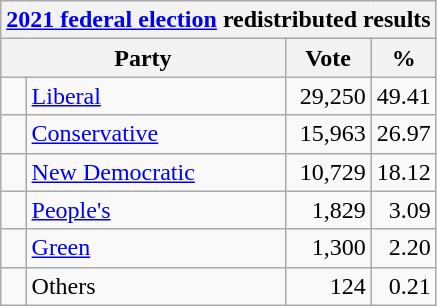<table class="wikitable">
<tr>
<th colspan="4"><a href='#'>2021 federal election</a> redistributed results</th>
</tr>
<tr>
<th bgcolor="#DDDDFF" width="130px" colspan="2">Party</th>
<th bgcolor="#DDDDFF" width="50px">Vote</th>
<th bgcolor="#DDDDFF" width="30px">%</th>
</tr>
<tr>
<td> </td>
<td><a href='#'>Liberal</a></td>
<td align=right>29,250</td>
<td align=right>49.41</td>
</tr>
<tr>
<td> </td>
<td><a href='#'>Conservative</a></td>
<td align=right>15,963</td>
<td align=right>26.97</td>
</tr>
<tr>
<td> </td>
<td><a href='#'>New Democratic</a></td>
<td align=right>10,729</td>
<td align=right>18.12</td>
</tr>
<tr>
<td> </td>
<td><a href='#'>People's</a></td>
<td align=right>1,829</td>
<td align=right>3.09</td>
</tr>
<tr>
<td> </td>
<td><a href='#'>Green</a></td>
<td align=right>1,300</td>
<td align=right>2.20</td>
</tr>
<tr>
<td> </td>
<td>Others</td>
<td align=right>124</td>
<td align=right>0.21</td>
</tr>
</table>
